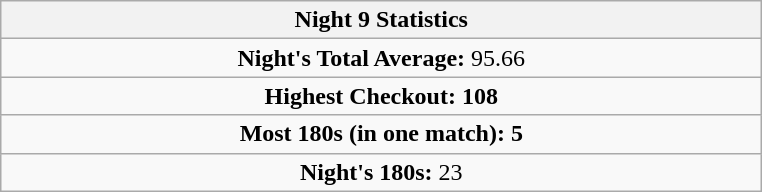<table class=wikitable style="text-align:center">
<tr>
<th width=500>Night 9 Statistics</th>
</tr>
<tr align=center>
<td colspan="3"><strong>Night's Total Average:</strong> 95.66 </td>
</tr>
<tr align=center>
<td colspan="3"><strong>Highest Checkout:</strong>  <strong>108</strong></td>
</tr>
<tr align=center>
<td colspan="3"><strong>Most 180s (in one match):</strong>  <strong>5</strong></td>
</tr>
<tr align=center>
<td colspan="3"><strong>Night's 180s:</strong> 23</td>
</tr>
</table>
